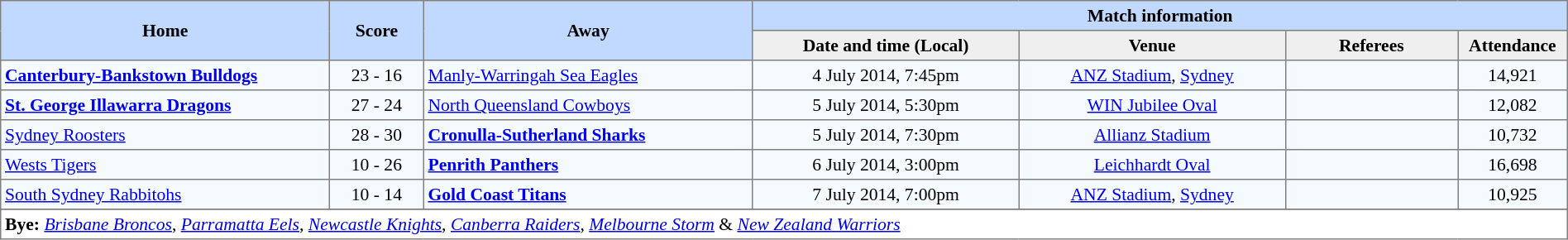<table border="1" cellpadding="3" cellspacing="0" style="border-collapse:collapse; font-size:90%; width:100%;">
<tr style="background:#c1d8ff;">
<th rowspan="2" style="width:21%;">Home</th>
<th rowspan="2" style="width:6%;">Score</th>
<th rowspan="2" style="width:21%;">Away</th>
<th colspan=6>Match information</th>
</tr>
<tr style="background:#efefef;">
<th width=17%>Date and time (Local)</th>
<th width=17%>Venue</th>
<th width=11%>Referees</th>
<th width=7%>Attendance</th>
</tr>
<tr style="text-align:center; background:#f5faff;">
<td align=left> <strong><a href='#'>Canterbury-Bankstown Bulldogs</a></strong></td>
<td>23 - 16</td>
<td align=left> <a href='#'>Manly-Warringah Sea Eagles</a></td>
<td>4 July 2014, 7:45pm</td>
<td><a href='#'>ANZ Stadium</a>, <a href='#'>Sydney</a></td>
<td></td>
<td>14,921</td>
</tr>
<tr style="text-align:center; background:#f5faff;">
<td align=left> <strong><a href='#'>St. George Illawarra Dragons</a></strong></td>
<td>27 - 24</td>
<td align=left> <a href='#'>North Queensland Cowboys</a></td>
<td>5 July 2014, 5:30pm</td>
<td><a href='#'>WIN Jubilee Oval</a></td>
<td></td>
<td>12,082</td>
</tr>
<tr style="text-align:center; background:#f5faff;">
<td align=left> <a href='#'>Sydney Roosters</a></td>
<td>28 - 30</td>
<td align=left> <strong><a href='#'>Cronulla-Sutherland Sharks</a></strong></td>
<td>5 July 2014, 7:30pm</td>
<td><a href='#'>Allianz Stadium</a></td>
<td></td>
<td>10,732</td>
</tr>
<tr style="text-align:center; background:#f5faff;">
<td align=left> <a href='#'>Wests Tigers</a></td>
<td>10 - 26</td>
<td align=left> <strong><a href='#'>Penrith Panthers</a></strong></td>
<td>6 July 2014, 3:00pm</td>
<td><a href='#'>Leichhardt Oval</a></td>
<td></td>
<td>16,698</td>
</tr>
<tr style="text-align:center; background:#f5faff;">
<td align=left> <a href='#'>South Sydney Rabbitohs</a></td>
<td>10 - 14</td>
<td align=left> <strong><a href='#'>Gold Coast Titans</a></strong></td>
<td>7 July 2014, 7:00pm</td>
<td><a href='#'>ANZ Stadium</a>, <a href='#'>Sydney</a></td>
<td></td>
<td>10,925</td>
</tr>
<tr style="text-align:center; background:#f5faff;">
</tr>
<tr>
<td colspan="7" align="left"><strong>Bye:</strong> <em><a href='#'>Brisbane Broncos</a></em>, <em><a href='#'>Parramatta Eels</a></em>, <em><a href='#'>Newcastle Knights</a></em>, <em><a href='#'>Canberra Raiders</a></em>, <em><a href='#'>Melbourne Storm</a></em> & <em><a href='#'>New Zealand Warriors</a></em></td>
</tr>
</table>
